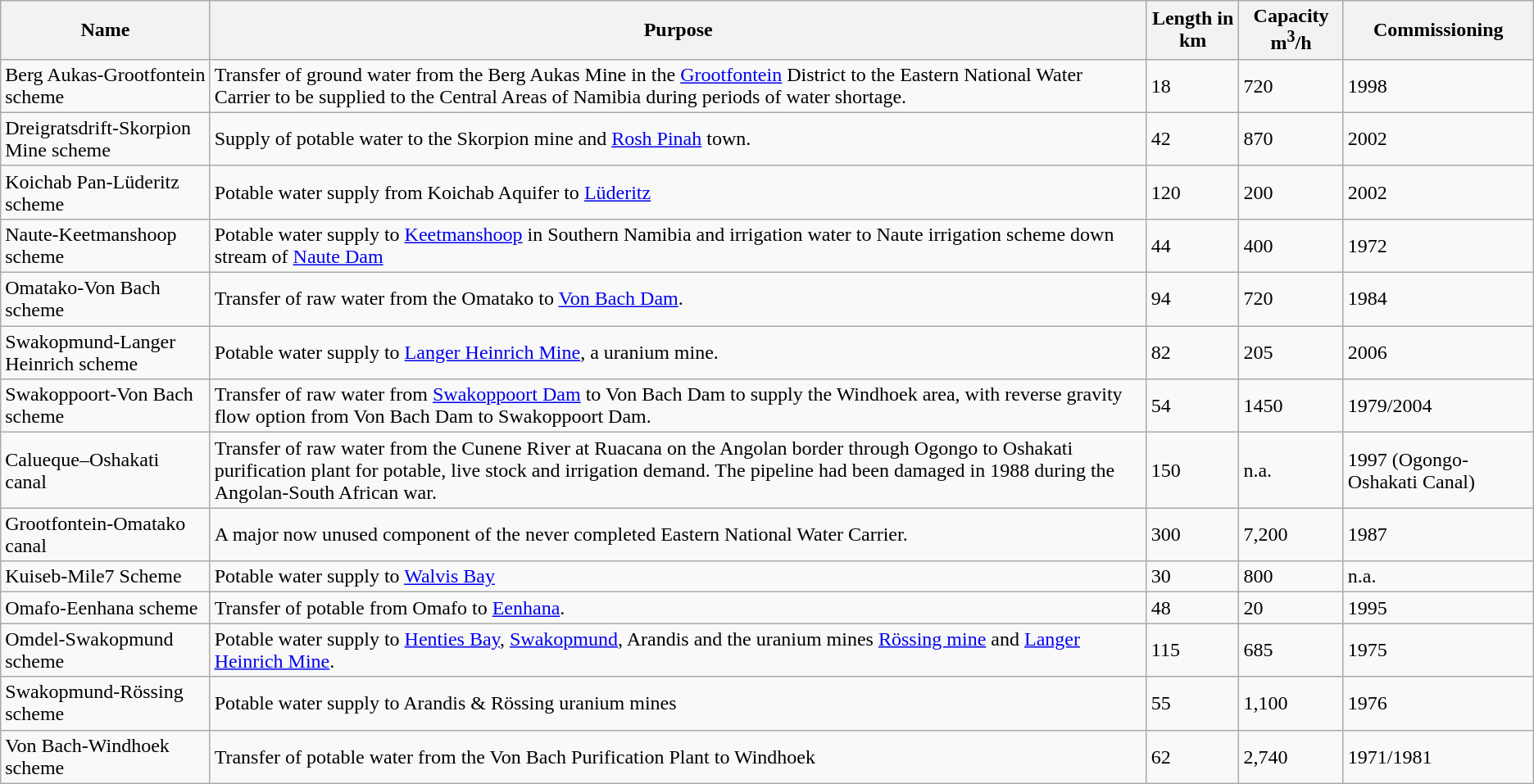<table class="wikitable sortable">
<tr>
<th>Name</th>
<th>Purpose</th>
<th>Length in km</th>
<th>Capacity m<sup>3</sup>/h</th>
<th>Commissioning</th>
</tr>
<tr>
<td>Berg Aukas-Grootfontein scheme</td>
<td>Transfer of ground water from the Berg Aukas Mine in the <a href='#'>Grootfontein</a> District to the Eastern National Water Carrier to be supplied to the Central Areas of Namibia during periods of water shortage.</td>
<td>18</td>
<td>720</td>
<td>1998</td>
</tr>
<tr>
<td>Dreigratsdrift-Skorpion Mine scheme</td>
<td>Supply of potable water to the Skorpion mine and <a href='#'>Rosh Pinah</a> town.</td>
<td>42</td>
<td>870</td>
<td>2002</td>
</tr>
<tr>
<td>Koichab Pan-Lüderitz scheme</td>
<td>Potable water supply from Koichab Aquifer to <a href='#'>Lüderitz</a></td>
<td>120</td>
<td>200</td>
<td>2002</td>
</tr>
<tr>
<td>Naute-Keetmanshoop scheme</td>
<td>Potable water supply to <a href='#'>Keetmanshoop</a> in Southern Namibia and irrigation water to Naute irrigation scheme down stream of <a href='#'>Naute Dam</a></td>
<td>44</td>
<td>400</td>
<td>1972</td>
</tr>
<tr>
<td>Omatako-Von Bach scheme</td>
<td>Transfer of raw water from the Omatako to <a href='#'>Von Bach Dam</a>.</td>
<td>94</td>
<td>720</td>
<td>1984</td>
</tr>
<tr>
<td>Swakopmund-Langer Heinrich scheme</td>
<td>Potable water supply to <a href='#'>Langer Heinrich Mine</a>, a uranium mine.</td>
<td>82</td>
<td>205</td>
<td>2006</td>
</tr>
<tr>
<td>Swakoppoort-Von Bach scheme</td>
<td>Transfer of raw water from <a href='#'>Swakoppoort Dam</a> to Von Bach Dam to supply the Windhoek area, with reverse gravity flow option from Von Bach Dam to Swakoppoort Dam.</td>
<td>54</td>
<td>1450</td>
<td>1979/2004</td>
</tr>
<tr>
<td>Calueque–Oshakati canal</td>
<td>Transfer of raw water from the Cunene River at Ruacana on the Angolan border through Ogongo to Oshakati purification plant for potable, live stock and irrigation demand. The pipeline had been damaged in 1988 during the Angolan-South African war.</td>
<td>150</td>
<td>n.a.</td>
<td>1997 (Ogongo-Oshakati Canal)</td>
</tr>
<tr>
<td>Grootfontein-Omatako canal</td>
<td>A major now unused component of the never completed Eastern National Water Carrier.</td>
<td>300</td>
<td>7,200</td>
<td>1987</td>
</tr>
<tr>
<td>Kuiseb-Mile7 Scheme</td>
<td>Potable water supply to <a href='#'>Walvis Bay</a></td>
<td>30</td>
<td>800</td>
<td>n.a.</td>
</tr>
<tr>
<td>Omafo-Eenhana scheme</td>
<td>Transfer of potable from Omafo to <a href='#'>Eenhana</a>.</td>
<td>48</td>
<td>20</td>
<td>1995</td>
</tr>
<tr>
<td>Omdel-Swakopmund scheme</td>
<td>Potable water supply to <a href='#'>Henties Bay</a>, <a href='#'>Swakopmund</a>, Arandis and the uranium mines <a href='#'>Rössing mine</a> and <a href='#'>Langer Heinrich Mine</a>.</td>
<td>115</td>
<td>685</td>
<td>1975</td>
</tr>
<tr>
<td>Swakopmund-Rössing scheme</td>
<td>Potable water supply to Arandis & Rössing uranium mines</td>
<td>55</td>
<td>1,100</td>
<td>1976</td>
</tr>
<tr>
<td>Von Bach-Windhoek scheme</td>
<td>Transfer of potable water from the Von Bach Purification Plant to Windhoek</td>
<td>62</td>
<td>2,740</td>
<td>1971/1981</td>
</tr>
</table>
